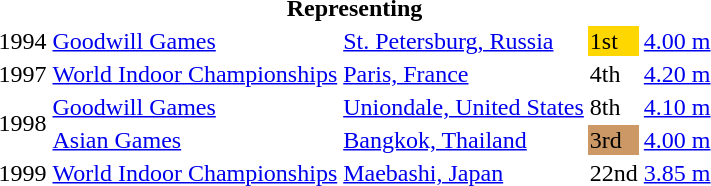<table>
<tr>
<th colspan="5">Representing </th>
</tr>
<tr>
<td>1994</td>
<td><a href='#'>Goodwill Games</a></td>
<td><a href='#'>St. Petersburg, Russia</a></td>
<td bgcolor=gold>1st</td>
<td><a href='#'>4.00 m</a></td>
</tr>
<tr>
<td>1997</td>
<td><a href='#'>World Indoor Championships</a></td>
<td><a href='#'>Paris, France</a></td>
<td>4th</td>
<td><a href='#'>4.20 m</a></td>
</tr>
<tr>
<td rowspan=2>1998</td>
<td><a href='#'>Goodwill Games</a></td>
<td><a href='#'>Uniondale, United States</a></td>
<td>8th</td>
<td><a href='#'>4.10 m</a></td>
</tr>
<tr>
<td><a href='#'>Asian Games</a></td>
<td><a href='#'>Bangkok, Thailand</a></td>
<td bgcolor=cc9966>3rd</td>
<td><a href='#'>4.00 m</a></td>
</tr>
<tr>
<td>1999</td>
<td><a href='#'>World Indoor Championships</a></td>
<td><a href='#'>Maebashi, Japan</a></td>
<td>22nd</td>
<td><a href='#'>3.85 m</a></td>
</tr>
</table>
